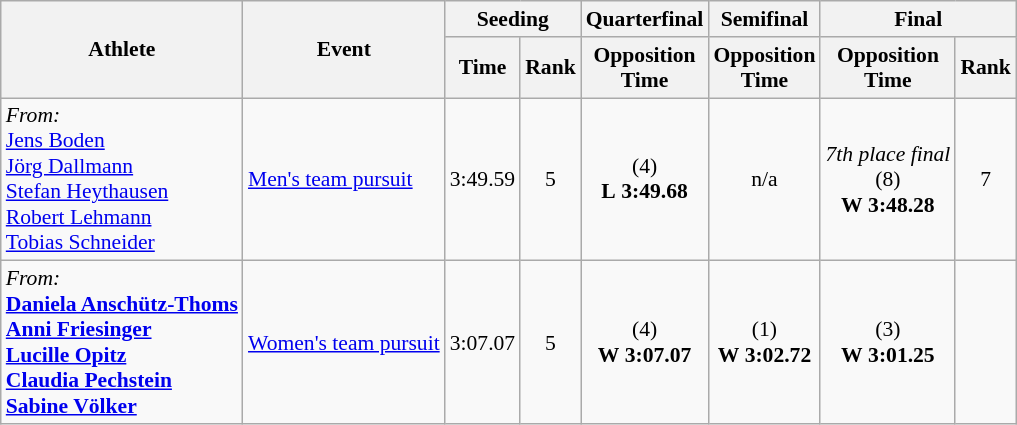<table class="wikitable" style="font-size:90%">
<tr>
<th rowspan="2">Athlete</th>
<th rowspan="2">Event</th>
<th colspan="2">Seeding</th>
<th>Quarterfinal</th>
<th>Semifinal</th>
<th colspan="2">Final</th>
</tr>
<tr>
<th>Time</th>
<th>Rank</th>
<th>Opposition <br> Time</th>
<th>Opposition <br> Time</th>
<th>Opposition <br> Time</th>
<th>Rank</th>
</tr>
<tr>
<td><em>From:</em> <br> <a href='#'>Jens Boden</a><br><a href='#'>Jörg Dallmann</a><br><a href='#'>Stefan Heythausen</a><br><a href='#'>Robert Lehmann</a><br><a href='#'>Tobias Schneider</a></td>
<td><a href='#'>Men's team pursuit</a></td>
<td align="center">3:49.59</td>
<td align="center">5</td>
<td align="center"> (4)<br><strong>L</strong> <strong>3:49.68</strong></td>
<td align="center">n/a</td>
<td align="center"><em>7th place final</em> <br> (8)<br><strong>W</strong> <strong>3:48.28</strong></td>
<td align="center">7</td>
</tr>
<tr>
<td><em>From:</em> <br> <strong><a href='#'>Daniela Anschütz-Thoms</a><br><a href='#'>Anni Friesinger</a><br><a href='#'>Lucille Opitz</a><br><a href='#'>Claudia Pechstein</a><br><a href='#'>Sabine Völker</a></strong></td>
<td><a href='#'>Women's team pursuit</a></td>
<td align="center">3:07.07</td>
<td align="center">5</td>
<td align="center"> (4)<br><strong>W</strong> <strong>3:07.07</strong></td>
<td align="center"> (1)<br><strong>W</strong> <strong>3:02.72</strong></td>
<td align="center"> (3)<br><strong>W</strong> <strong>3:01.25</strong></td>
<td align="center"></td>
</tr>
</table>
